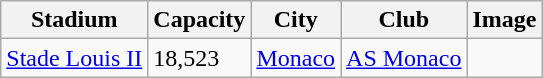<table class="wikitable sortable">
<tr>
<th>Stadium</th>
<th>Capacity</th>
<th>City</th>
<th>Club</th>
<th>Image</th>
</tr>
<tr>
<td><a href='#'>Stade Louis II</a></td>
<td>18,523</td>
<td><a href='#'>Monaco</a></td>
<td><a href='#'>AS Monaco</a></td>
<td></td>
</tr>
</table>
